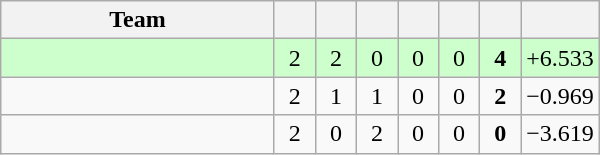<table class="wikitable" style="text-align:center;">
<tr>
<th width=175>Team</th>
<th style="width:20px;"></th>
<th style="width:20px;"></th>
<th style="width:20px;"></th>
<th style="width:20px;"></th>
<th style="width:20px;"></th>
<th style="width:20px;"></th>
<th style="width:20px;"></th>
</tr>
<tr style="solid green; background:#cfc;">
<td style="text-align:left;"></td>
<td>2</td>
<td>2</td>
<td>0</td>
<td>0</td>
<td>0</td>
<td><strong>4</strong></td>
<td>+6.533</td>
</tr>
<tr>
<td style="text-align:left;"></td>
<td>2</td>
<td>1</td>
<td>1</td>
<td>0</td>
<td>0</td>
<td><strong>2</strong></td>
<td>−0.969</td>
</tr>
<tr>
<td style="text-align:left;"></td>
<td>2</td>
<td>0</td>
<td>2</td>
<td>0</td>
<td>0</td>
<td><strong>0</strong></td>
<td>−3.619</td>
</tr>
</table>
